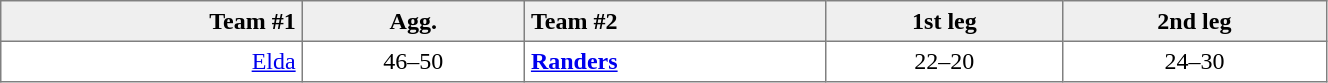<table border=1 cellspacing=0 cellpadding=4 style="border-collapse: collapse;" width=70%>
<tr bgcolor="efefef">
<th align=right>Team #1</th>
<th>Agg.</th>
<th align=left>Team #2</th>
<th>1st leg</th>
<th>2nd leg</th>
</tr>
<tr>
<td align=right><a href='#'>Elda</a> </td>
<td align=center>46–50</td>
<td> <strong><a href='#'>Randers</a></strong></td>
<td align=center>22–20</td>
<td align=center>24–30</td>
</tr>
</table>
